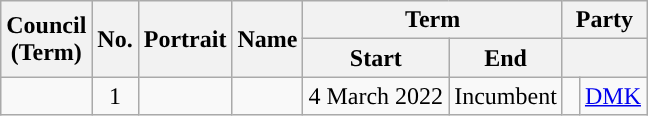<table class="wikitable sortable" style="text-align:center">
<tr>
<th rowspan="2">Council<br>(Term)</th>
<th rowspan="2" scope="col">No.</th>
<th rowspan="2" scope="col" class="unsortable">Portrait</th>
<th rowspan="2" scope="col">Name</th>
<th colspan="2" scope="col" class="unsortable">Term</th>
<th scope=col colspan="2">Party</th>
</tr>
<tr>
<th>Start</th>
<th>End</th>
<th colspan="2"></th>
</tr>
<tr>
<td></td>
<td>1</td>
<td data-sort-value="G Kamaraj"></td>
<td></td>
<td>4 March 2022</td>
<td>Incumbent</td>
<td width="4px"><br></td>
<td><a href='#'>DMK</a></td>
</tr>
</table>
